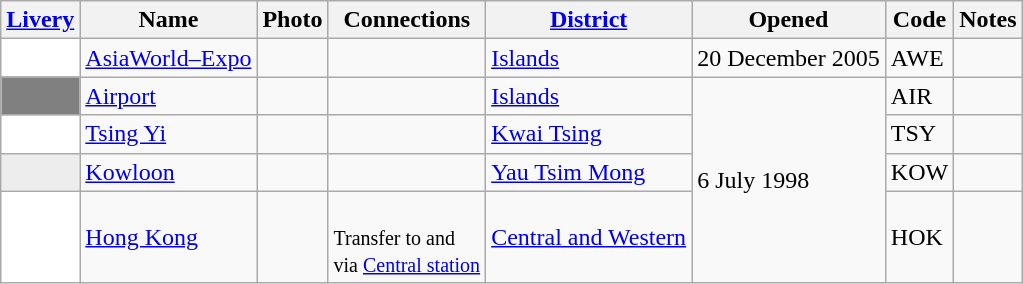<table class="wikitable sortable">
<tr>
<th class="unsortable"><a href='#'>Livery</a></th>
<th>Name</th>
<th class="unsortable">Photo</th>
<th>Connections</th>
<th><a href='#'>District</a></th>
<th data-sort-type="date">Opened</th>
<th>Code</th>
<th class="unsortable">Notes</th>
</tr>
<tr>
<td style="background:white;"></td>
<td><a href='#'>AsiaWorld–Expo</a></td>
<td></td>
<td></td>
<td><a href='#'>Islands</a></td>
<td>20 December 2005</td>
<td>AWE</td>
<td></td>
</tr>
<tr>
<td style="background:gray;"></td>
<td><a href='#'>Airport</a></td>
<td></td>
<td></td>
<td><a href='#'>Islands</a></td>
<td rowspan="4">6 July 1998</td>
<td>AIR</td>
<td></td>
</tr>
<tr>
<td style="background:white;"></td>
<td><a href='#'>Tsing Yi</a></td>
<td></td>
<td></td>
<td><a href='#'>Kwai Tsing</a></td>
<td>TSY</td>
<td></td>
</tr>
<tr>
<td style="background:#EEEDED;"></td>
<td><a href='#'>Kowloon</a></td>
<td></td>
<td></td>
<td><a href='#'>Yau Tsim Mong</a></td>
<td>KOW</td>
<td></td>
</tr>
<tr>
<td style="background:white;"></td>
<td><a href='#'>Hong Kong</a></td>
<td></td>
<td><br><small>Transfer to  and <br>via <a href='#'>Central station</a></small></td>
<td><a href='#'>Central and Western</a></td>
<td>HOK</td>
<td></td>
</tr>
</table>
